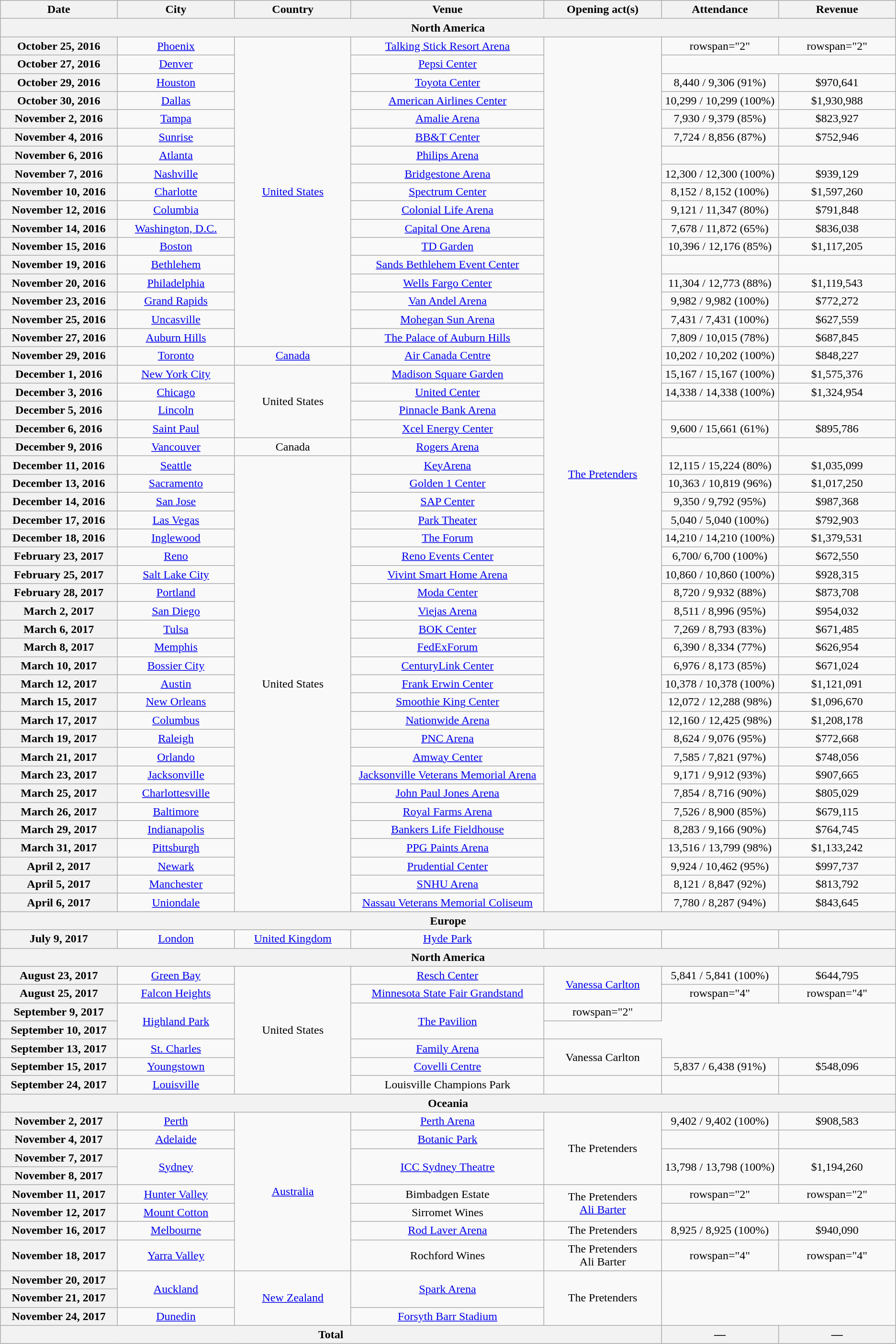<table class="wikitable plainrowheaders" style="text-align: center;">
<tr>
<th scope="col" style="width:10em;">Date</th>
<th scope="col" style="width:10em;">City</th>
<th scope="col" style="width:10em;">Country</th>
<th scope="col" style="width:17em;">Venue</th>
<th scope="col" style="width:10em;">Opening act(s)</th>
<th scope="col" style="width:10em;">Attendance</th>
<th scope="col" style="width:10em;">Revenue</th>
</tr>
<tr>
<th colspan="7">North America</th>
</tr>
<tr>
<th scope="row" style="text-align:center;">October 25, 2016</th>
<td><a href='#'>Phoenix</a></td>
<td rowspan="17"><a href='#'>United States</a></td>
<td><a href='#'>Talking Stick Resort Arena</a></td>
<td rowspan="48"><a href='#'>The Pretenders</a></td>
<td>rowspan="2" </td>
<td>rowspan="2" </td>
</tr>
<tr>
<th scope="row" style="text-align:center;">October 27, 2016</th>
<td><a href='#'>Denver</a></td>
<td><a href='#'>Pepsi Center</a></td>
</tr>
<tr>
<th scope="row" style="text-align:center;">October 29, 2016</th>
<td><a href='#'>Houston</a></td>
<td><a href='#'>Toyota Center</a></td>
<td>8,440 / 9,306 (91%)</td>
<td>$970,641</td>
</tr>
<tr>
<th scope="row" style="text-align:center;">October 30, 2016</th>
<td><a href='#'>Dallas</a></td>
<td><a href='#'>American Airlines Center</a></td>
<td>10,299 / 10,299 (100%)</td>
<td>$1,930,988</td>
</tr>
<tr>
<th scope="row" style="text-align:center;">November 2, 2016</th>
<td><a href='#'>Tampa</a></td>
<td><a href='#'>Amalie Arena</a></td>
<td>7,930 / 9,379 (85%)</td>
<td>$823,927</td>
</tr>
<tr>
<th scope="row" style="text-align:center;">November 4, 2016</th>
<td><a href='#'>Sunrise</a></td>
<td><a href='#'>BB&T Center</a></td>
<td>7,724 / 8,856 (87%)</td>
<td>$752,946</td>
</tr>
<tr>
<th scope="row" style="text-align:center;">November 6, 2016</th>
<td><a href='#'>Atlanta</a></td>
<td><a href='#'>Philips Arena</a></td>
<td></td>
<td></td>
</tr>
<tr>
<th scope="row" style="text-align:center;">November 7, 2016</th>
<td><a href='#'>Nashville</a></td>
<td><a href='#'>Bridgestone Arena</a></td>
<td>12,300 / 12,300 (100%)</td>
<td>$939,129</td>
</tr>
<tr>
<th scope="row" style="text-align:center;">November 10, 2016</th>
<td><a href='#'>Charlotte</a></td>
<td><a href='#'>Spectrum Center</a></td>
<td>8,152 / 8,152 (100%)</td>
<td>$1,597,260</td>
</tr>
<tr>
<th scope="row" style="text-align:center;">November 12, 2016</th>
<td><a href='#'>Columbia</a></td>
<td><a href='#'>Colonial Life Arena</a></td>
<td>9,121 / 11,347 (80%)</td>
<td>$791,848</td>
</tr>
<tr>
<th scope="row" style="text-align:center;">November 14, 2016</th>
<td><a href='#'>Washington, D.C.</a></td>
<td><a href='#'>Capital One Arena</a></td>
<td>7,678 / 11,872 (65%)</td>
<td>$836,038</td>
</tr>
<tr>
<th scope="row" style="text-align:center;">November 15, 2016</th>
<td><a href='#'>Boston</a></td>
<td><a href='#'>TD Garden</a></td>
<td>10,396 / 12,176 (85%)</td>
<td>$1,117,205</td>
</tr>
<tr>
<th scope="row" style="text-align:center;">November 19, 2016</th>
<td><a href='#'>Bethlehem</a></td>
<td><a href='#'>Sands Bethlehem Event Center</a></td>
<td></td>
<td></td>
</tr>
<tr>
<th scope="row" style="text-align:center;">November 20, 2016</th>
<td><a href='#'>Philadelphia</a></td>
<td><a href='#'>Wells Fargo Center</a></td>
<td>11,304 / 12,773 (88%)</td>
<td>$1,119,543</td>
</tr>
<tr>
<th scope="row" style="text-align:center;">November 23, 2016</th>
<td><a href='#'>Grand Rapids</a></td>
<td><a href='#'>Van Andel Arena</a></td>
<td>9,982 / 9,982 (100%)</td>
<td>$772,272</td>
</tr>
<tr>
<th scope="row" style="text-align:center;">November 25, 2016</th>
<td><a href='#'>Uncasville</a></td>
<td><a href='#'>Mohegan Sun Arena</a></td>
<td>7,431 / 7,431 (100%)</td>
<td>$627,559</td>
</tr>
<tr>
<th scope="row" style="text-align:center;">November 27, 2016</th>
<td><a href='#'>Auburn Hills</a></td>
<td><a href='#'>The Palace of Auburn Hills</a></td>
<td>7,809 / 10,015 (78%)</td>
<td>$687,845</td>
</tr>
<tr>
<th scope="row" style="text-align:center;">November 29, 2016</th>
<td><a href='#'>Toronto</a></td>
<td><a href='#'>Canada</a></td>
<td><a href='#'>Air Canada Centre</a></td>
<td>10,202 / 10,202 (100%)</td>
<td>$848,227</td>
</tr>
<tr>
<th scope="row" style="text-align:center;">December 1, 2016</th>
<td><a href='#'>New York City</a></td>
<td rowspan="4">United States</td>
<td><a href='#'>Madison Square Garden</a></td>
<td>15,167 / 15,167 (100%)</td>
<td>$1,575,376</td>
</tr>
<tr>
<th scope="row" style="text-align:center;">December 3, 2016</th>
<td><a href='#'>Chicago</a></td>
<td><a href='#'>United Center</a></td>
<td>14,338 / 14,338 (100%)</td>
<td>$1,324,954</td>
</tr>
<tr>
<th scope="row" style="text-align:center;">December 5, 2016</th>
<td><a href='#'>Lincoln</a></td>
<td><a href='#'>Pinnacle Bank Arena</a></td>
<td></td>
<td></td>
</tr>
<tr>
<th scope="row" style="text-align:center;">December 6, 2016</th>
<td><a href='#'>Saint Paul</a></td>
<td><a href='#'>Xcel Energy Center</a></td>
<td>9,600 / 15,661 (61%)</td>
<td>$895,786</td>
</tr>
<tr>
<th scope="row" style="text-align:center;">December 9, 2016</th>
<td><a href='#'>Vancouver</a></td>
<td>Canada</td>
<td><a href='#'>Rogers Arena</a></td>
<td></td>
<td></td>
</tr>
<tr>
<th scope="row" style="text-align:center;">December 11, 2016</th>
<td><a href='#'>Seattle</a></td>
<td rowspan="25">United States</td>
<td><a href='#'>KeyArena</a></td>
<td>12,115 / 15,224 (80%)</td>
<td>$1,035,099</td>
</tr>
<tr>
<th scope="row" style="text-align:center;">December 13, 2016</th>
<td><a href='#'>Sacramento</a></td>
<td><a href='#'>Golden 1 Center</a></td>
<td>10,363 / 10,819 (96%)</td>
<td>$1,017,250</td>
</tr>
<tr>
<th scope="row" style="text-align:center;">December 14, 2016</th>
<td><a href='#'>San Jose</a></td>
<td><a href='#'>SAP Center</a></td>
<td>9,350 / 9,792 (95%)</td>
<td>$987,368</td>
</tr>
<tr>
<th scope="row" style="text-align:center;">December 17, 2016</th>
<td><a href='#'>Las Vegas</a></td>
<td><a href='#'>Park Theater</a></td>
<td>5,040 / 5,040 (100%)</td>
<td>$792,903</td>
</tr>
<tr>
<th scope="row" style="text-align:center;">December 18, 2016</th>
<td><a href='#'>Inglewood</a></td>
<td><a href='#'>The Forum</a></td>
<td>14,210 / 14,210 (100%)</td>
<td>$1,379,531</td>
</tr>
<tr>
<th scope="row" style="text-align:center;">February 23, 2017</th>
<td><a href='#'>Reno</a></td>
<td><a href='#'>Reno Events Center</a></td>
<td>6,700/ 6,700 (100%)</td>
<td>$672,550</td>
</tr>
<tr>
<th scope="row" style="text-align:center;">February 25, 2017</th>
<td><a href='#'>Salt Lake City</a></td>
<td><a href='#'>Vivint Smart Home Arena</a></td>
<td>10,860 / 10,860 (100%)</td>
<td>$928,315</td>
</tr>
<tr>
<th scope="row" style="text-align:center;">February 28, 2017</th>
<td><a href='#'>Portland</a></td>
<td><a href='#'>Moda Center</a></td>
<td>8,720 / 9,932 (88%)</td>
<td>$873,708</td>
</tr>
<tr>
<th scope="row" style="text-align:center;">March 2, 2017</th>
<td><a href='#'>San Diego</a></td>
<td><a href='#'>Viejas Arena</a></td>
<td>8,511 / 8,996 (95%)</td>
<td>$954,032</td>
</tr>
<tr>
<th scope="row" style="text-align:center;">March 6, 2017</th>
<td><a href='#'>Tulsa</a></td>
<td><a href='#'>BOK Center</a></td>
<td>7,269 / 8,793 (83%)</td>
<td>$671,485</td>
</tr>
<tr>
<th scope="row" style="text-align:center;">March 8, 2017</th>
<td><a href='#'>Memphis</a></td>
<td><a href='#'>FedExForum</a></td>
<td>6,390 / 8,334 (77%)</td>
<td>$626,954</td>
</tr>
<tr>
<th scope="row" style="text-align:center;">March 10, 2017</th>
<td><a href='#'>Bossier City</a></td>
<td><a href='#'>CenturyLink Center</a></td>
<td>6,976 / 8,173 (85%)</td>
<td>$671,024</td>
</tr>
<tr>
<th scope="row" style="text-align:center;">March 12, 2017</th>
<td><a href='#'>Austin</a></td>
<td><a href='#'>Frank Erwin Center</a></td>
<td>10,378 / 10,378 (100%)</td>
<td>$1,121,091</td>
</tr>
<tr>
<th scope="row" style="text-align:center;">March 15, 2017</th>
<td><a href='#'>New Orleans</a></td>
<td><a href='#'>Smoothie King Center</a></td>
<td>12,072 / 12,288 (98%)</td>
<td>$1,096,670</td>
</tr>
<tr>
<th scope="row" style="text-align:center;">March 17, 2017</th>
<td><a href='#'>Columbus</a></td>
<td><a href='#'>Nationwide Arena</a></td>
<td>12,160 / 12,425 (98%)</td>
<td>$1,208,178</td>
</tr>
<tr>
<th scope="row" style="text-align:center;">March 19, 2017</th>
<td><a href='#'>Raleigh</a></td>
<td><a href='#'>PNC Arena</a></td>
<td>8,624 / 9,076 (95%)</td>
<td>$772,668</td>
</tr>
<tr>
<th scope="row" style="text-align:center;">March 21, 2017</th>
<td><a href='#'>Orlando</a></td>
<td><a href='#'>Amway Center</a></td>
<td>7,585 / 7,821 (97%)</td>
<td>$748,056</td>
</tr>
<tr>
<th scope="row" style="text-align:center;">March 23, 2017</th>
<td><a href='#'>Jacksonville</a></td>
<td><a href='#'>Jacksonville Veterans Memorial Arena</a></td>
<td>9,171 / 9,912 (93%)</td>
<td>$907,665</td>
</tr>
<tr>
<th scope="row" style="text-align:center;">March 25, 2017</th>
<td><a href='#'>Charlottesville</a></td>
<td><a href='#'>John Paul Jones Arena</a></td>
<td>7,854 / 8,716 (90%)</td>
<td>$805,029</td>
</tr>
<tr>
<th scope="row" style="text-align:center;">March 26, 2017</th>
<td><a href='#'>Baltimore</a></td>
<td><a href='#'>Royal Farms Arena</a></td>
<td>7,526 / 8,900 (85%)</td>
<td>$679,115</td>
</tr>
<tr>
<th scope="row" style="text-align:center;">March 29, 2017</th>
<td><a href='#'>Indianapolis</a></td>
<td><a href='#'>Bankers Life Fieldhouse</a></td>
<td>8,283 / 9,166 (90%)</td>
<td>$764,745</td>
</tr>
<tr>
<th scope="row" style="text-align:center;">March 31, 2017</th>
<td><a href='#'>Pittsburgh</a></td>
<td><a href='#'>PPG Paints Arena</a></td>
<td>13,516 / 13,799 (98%)</td>
<td>$1,133,242</td>
</tr>
<tr>
<th scope="row" style="text-align:center;">April 2, 2017</th>
<td><a href='#'>Newark</a></td>
<td><a href='#'>Prudential Center</a></td>
<td>9,924 / 10,462 (95%)</td>
<td>$997,737</td>
</tr>
<tr>
<th scope="row" style="text-align:center;">April 5, 2017</th>
<td><a href='#'>Manchester</a></td>
<td><a href='#'>SNHU Arena</a></td>
<td>8,121 / 8,847 (92%)</td>
<td>$813,792</td>
</tr>
<tr>
<th scope="row" style="text-align:center;">April 6, 2017</th>
<td><a href='#'>Uniondale</a></td>
<td><a href='#'>Nassau Veterans Memorial Coliseum</a></td>
<td>7,780 / 8,287 (94%)</td>
<td>$843,645</td>
</tr>
<tr>
<th colspan="7">Europe</th>
</tr>
<tr>
<th scope="row" style="text-align:center;">July 9, 2017</th>
<td><a href='#'>London</a></td>
<td><a href='#'>United Kingdom</a></td>
<td><a href='#'>Hyde Park</a></td>
<td></td>
<td></td>
<td></td>
</tr>
<tr>
<th colspan="7">North America</th>
</tr>
<tr>
<th scope="row" style="text-align:center;">August 23, 2017</th>
<td><a href='#'>Green Bay</a></td>
<td rowspan="7">United States</td>
<td><a href='#'>Resch Center</a></td>
<td rowspan="2"><a href='#'>Vanessa Carlton</a></td>
<td>5,841 / 5,841 (100%)</td>
<td>$644,795</td>
</tr>
<tr>
<th scope="row" style="text-align:center;">August 25, 2017</th>
<td><a href='#'>Falcon Heights</a></td>
<td><a href='#'>Minnesota State Fair Grandstand</a></td>
<td>rowspan="4" </td>
<td>rowspan="4" </td>
</tr>
<tr>
<th scope="row" style="text-align:center;">September 9, 2017</th>
<td rowspan="2"><a href='#'>Highland Park</a></td>
<td rowspan="2"><a href='#'>The Pavilion</a></td>
<td>rowspan="2" </td>
</tr>
<tr>
<th scope="row" style="text-align:center;">September 10, 2017</th>
</tr>
<tr>
<th scope="row" style="text-align:center;">September 13, 2017</th>
<td><a href='#'>St. Charles</a></td>
<td><a href='#'>Family Arena</a></td>
<td rowspan="2">Vanessa Carlton</td>
</tr>
<tr>
<th scope="row" style="text-align:center;">September 15, 2017</th>
<td><a href='#'>Youngstown</a></td>
<td><a href='#'>Covelli Centre</a></td>
<td>5,837 / 6,438 (91%)</td>
<td>$548,096</td>
</tr>
<tr>
<th scope="row" style="text-align:center;">September 24, 2017</th>
<td><a href='#'>Louisville</a></td>
<td>Louisville Champions Park</td>
<td></td>
<td></td>
<td></td>
</tr>
<tr>
<th colspan="7">Oceania</th>
</tr>
<tr>
<th scope="row" style="text-align:center;">November 2, 2017</th>
<td><a href='#'>Perth</a></td>
<td rowspan="8"><a href='#'>Australia</a></td>
<td><a href='#'>Perth Arena</a></td>
<td rowspan="4">The Pretenders</td>
<td>9,402 / 9,402 (100%)</td>
<td>$908,583</td>
</tr>
<tr>
<th scope="row" style="text-align:center;">November 4, 2017</th>
<td><a href='#'>Adelaide</a></td>
<td><a href='#'>Botanic Park</a></td>
<td></td>
<td></td>
</tr>
<tr>
<th scope="row" style="text-align:center;">November 7, 2017</th>
<td rowspan="2"><a href='#'>Sydney</a></td>
<td rowspan="2"><a href='#'>ICC Sydney Theatre</a></td>
<td rowspan="2">13,798 / 13,798 (100%)</td>
<td rowspan="2">$1,194,260</td>
</tr>
<tr>
<th scope="row" style="text-align:center;">November 8, 2017</th>
</tr>
<tr>
<th scope="row" style="text-align:center;">November 11, 2017</th>
<td><a href='#'>Hunter Valley</a></td>
<td>Bimbadgen Estate</td>
<td rowspan="2">The Pretenders<br><a href='#'>Ali Barter</a></td>
<td>rowspan="2" </td>
<td>rowspan="2" </td>
</tr>
<tr>
<th scope="row" style="text-align:center;">November 12, 2017</th>
<td><a href='#'>Mount Cotton</a></td>
<td>Sirromet Wines</td>
</tr>
<tr>
<th scope="row" style="text-align:center;">November 16, 2017</th>
<td><a href='#'>Melbourne</a></td>
<td><a href='#'>Rod Laver Arena</a></td>
<td>The Pretenders</td>
<td>8,925 / 8,925 (100%)</td>
<td>$940,090</td>
</tr>
<tr>
<th scope="row" style="text-align:center;">November 18, 2017</th>
<td><a href='#'>Yarra Valley</a></td>
<td>Rochford Wines</td>
<td>The Pretenders<br>Ali Barter</td>
<td>rowspan="4" </td>
<td>rowspan="4" </td>
</tr>
<tr>
<th scope="row" style="text-align:center;">November 20, 2017</th>
<td rowspan="2"><a href='#'>Auckland</a></td>
<td rowspan="3"><a href='#'>New Zealand</a></td>
<td rowspan="2"><a href='#'>Spark Arena</a></td>
<td rowspan="3">The Pretenders</td>
</tr>
<tr>
<th scope="row" style="text-align:center;">November 21, 2017</th>
</tr>
<tr>
<th scope="row" style="text-align:center;">November 24, 2017</th>
<td><a href='#'>Dunedin</a></td>
<td><a href='#'>Forsyth Barr Stadium</a></td>
</tr>
<tr>
<th colspan="5">Total</th>
<th>—</th>
<th>—</th>
</tr>
</table>
